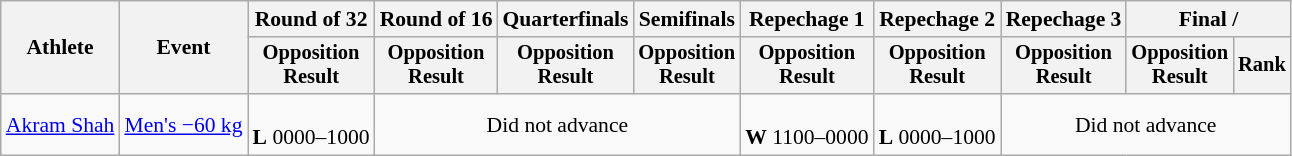<table class="wikitable" style="font-size:90%">
<tr>
<th rowspan="2">Athlete</th>
<th rowspan="2">Event</th>
<th>Round of 32</th>
<th>Round of 16</th>
<th>Quarterfinals</th>
<th>Semifinals</th>
<th>Repechage 1</th>
<th>Repechage 2</th>
<th>Repechage 3</th>
<th colspan=2>Final / </th>
</tr>
<tr style="font-size:95%">
<th>Opposition<br>Result</th>
<th>Opposition<br>Result</th>
<th>Opposition<br>Result</th>
<th>Opposition<br>Result</th>
<th>Opposition<br>Result</th>
<th>Opposition<br>Result</th>
<th>Opposition<br>Result</th>
<th>Opposition<br>Result</th>
<th>Rank</th>
</tr>
<tr align=center>
<td align=left><a href='#'>Akram Shah</a></td>
<td align=left><a href='#'>Men's −60 kg</a></td>
<td><br><strong>L</strong> 0000–1000</td>
<td colspan=3>Did not advance</td>
<td><br><strong>W</strong> 1100–0000</td>
<td><br><strong>L</strong> 0000–1000</td>
<td colspan=3>Did not advance</td>
</tr>
</table>
